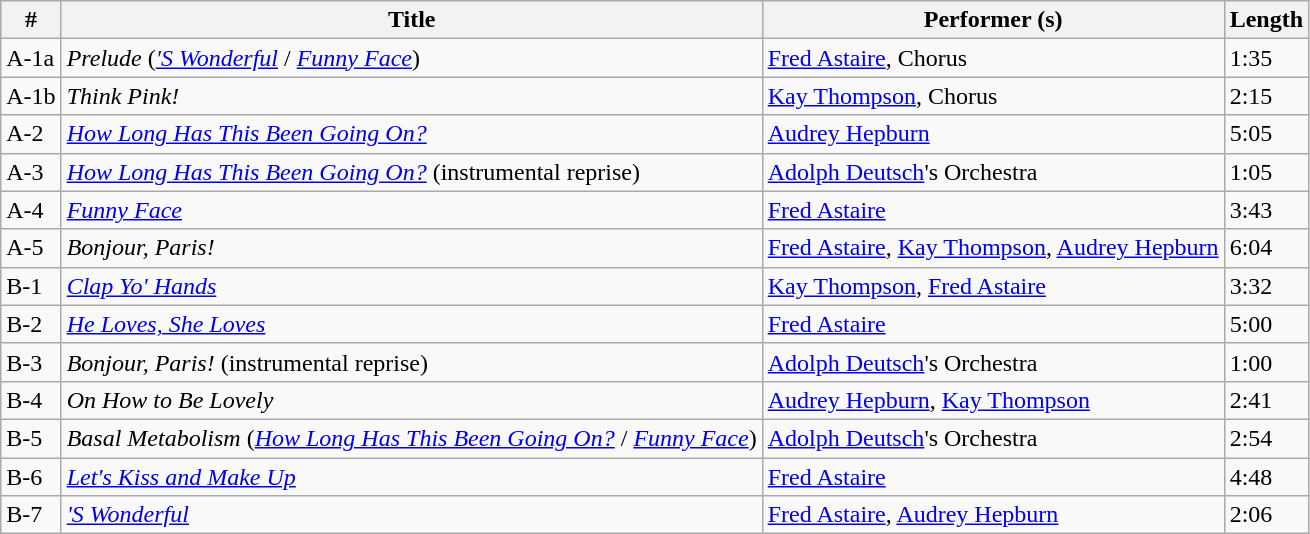<table class="wikitable">
<tr>
<th align="center">#</th>
<th align="center">Title</th>
<th align="center">Performer (s)</th>
<th align="center">Length</th>
</tr>
<tr>
<td>A-1a</td>
<td><em>Prelude</em> (<em><a href='#'>'S Wonderful</a></em> / <em><a href='#'>Funny Face</a></em>)</td>
<td><a href='#'>Fred Astaire</a>, Chorus</td>
<td>1:35</td>
</tr>
<tr>
<td>A-1b</td>
<td><em>Think Pink!</em></td>
<td><a href='#'>Kay Thompson</a>, Chorus</td>
<td>2:15</td>
</tr>
<tr>
<td>A-2</td>
<td><em><a href='#'>How Long Has This Been Going On?</a></em></td>
<td><a href='#'>Audrey Hepburn</a></td>
<td>5:05</td>
</tr>
<tr>
<td>A-3</td>
<td><em><a href='#'>How Long Has This Been Going On?</a></em> (instrumental reprise)</td>
<td><a href='#'>Adolph Deutsch</a>'s Orchestra</td>
<td>1:05</td>
</tr>
<tr>
<td>A-4</td>
<td><em><a href='#'>Funny Face</a></em></td>
<td><a href='#'>Fred Astaire</a></td>
<td>3:43</td>
</tr>
<tr>
<td>A-5</td>
<td><em>Bonjour, Paris!</em></td>
<td><a href='#'>Fred Astaire</a>, <a href='#'>Kay Thompson</a>, <a href='#'>Audrey Hepburn</a></td>
<td>6:04</td>
</tr>
<tr>
<td>B-1</td>
<td><em><a href='#'>Clap Yo' Hands</a></em></td>
<td><a href='#'>Kay Thompson</a>, <a href='#'>Fred Astaire</a></td>
<td>3:32</td>
</tr>
<tr>
<td>B-2</td>
<td><em><a href='#'>He Loves, She Loves</a></em></td>
<td><a href='#'>Fred Astaire</a></td>
<td>5:00</td>
</tr>
<tr>
<td>B-3</td>
<td><em>Bonjour, Paris!</em> (instrumental reprise)</td>
<td><a href='#'>Adolph Deutsch</a>'s Orchestra</td>
<td>1:00</td>
</tr>
<tr>
<td>B-4</td>
<td><em>On How to Be Lovely</em></td>
<td><a href='#'>Audrey Hepburn</a>, <a href='#'>Kay Thompson</a></td>
<td>2:41</td>
</tr>
<tr>
<td>B-5</td>
<td><em>Basal Metabolism</em> (<em><a href='#'>How Long Has This Been Going On?</a></em> / <em><a href='#'>Funny Face</a></em>)</td>
<td><a href='#'>Adolph Deutsch</a>'s Orchestra</td>
<td>2:54</td>
</tr>
<tr>
<td>B-6</td>
<td><em><a href='#'>Let's Kiss and Make Up</a></em></td>
<td><a href='#'>Fred Astaire</a></td>
<td>4:48</td>
</tr>
<tr>
<td>B-7</td>
<td><em><a href='#'>'S Wonderful</a></em></td>
<td><a href='#'>Fred Astaire</a>, <a href='#'>Audrey Hepburn</a></td>
<td>2:06</td>
</tr>
</table>
